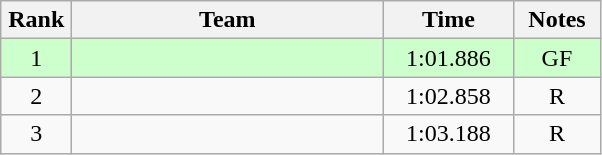<table class=wikitable style="text-align:center">
<tr>
<th width=40>Rank</th>
<th width=200>Team</th>
<th width=80>Time</th>
<th width=50>Notes</th>
</tr>
<tr style="background:#ccffcc;">
<td>1</td>
<td align=left></td>
<td>1:01.886</td>
<td>GF</td>
</tr>
<tr>
<td>2</td>
<td align=left></td>
<td>1:02.858</td>
<td>R</td>
</tr>
<tr>
<td>3</td>
<td align=left></td>
<td>1:03.188</td>
<td>R</td>
</tr>
</table>
